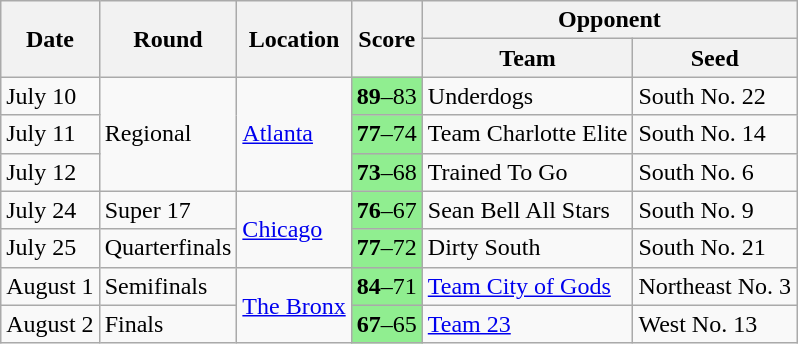<table class="wikitable">
<tr>
<th rowspan=2>Date</th>
<th rowspan=2>Round</th>
<th rowspan=2>Location</th>
<th rowspan=2>Score</th>
<th colspan=2>Opponent</th>
</tr>
<tr>
<th>Team</th>
<th>Seed</th>
</tr>
<tr>
<td>July 10</td>
<td rowspan=3>Regional</td>
<td rowspan=3><a href='#'>Atlanta</a></td>
<td bgcolor=lightgreen><strong>89</strong>–83</td>
<td>Underdogs</td>
<td>South No. 22</td>
</tr>
<tr>
<td>July 11</td>
<td bgcolor=lightgreen><strong>77</strong>–74</td>
<td>Team Charlotte Elite</td>
<td>South No. 14</td>
</tr>
<tr>
<td>July 12</td>
<td bgcolor=lightgreen><strong>73</strong>–68</td>
<td>Trained To Go</td>
<td>South No. 6</td>
</tr>
<tr>
<td>July 24</td>
<td>Super 17</td>
<td rowspan=2><a href='#'>Chicago</a></td>
<td bgcolor=lightgreen><strong>76</strong>–67</td>
<td>Sean Bell All Stars</td>
<td>South No. 9</td>
</tr>
<tr>
<td>July 25</td>
<td>Quarterfinals</td>
<td bgcolor=lightgreen><strong>77</strong>–72</td>
<td>Dirty South</td>
<td>South No. 21</td>
</tr>
<tr>
<td>August 1</td>
<td>Semifinals</td>
<td rowspan=2><a href='#'>The Bronx</a></td>
<td bgcolor=lightgreen><strong>84</strong>–71</td>
<td><a href='#'>Team City of Gods</a></td>
<td>Northeast No. 3</td>
</tr>
<tr>
<td>August 2</td>
<td>Finals</td>
<td bgcolor=lightgreen><strong>67</strong>–65</td>
<td><a href='#'>Team 23</a></td>
<td>West No. 13</td>
</tr>
</table>
